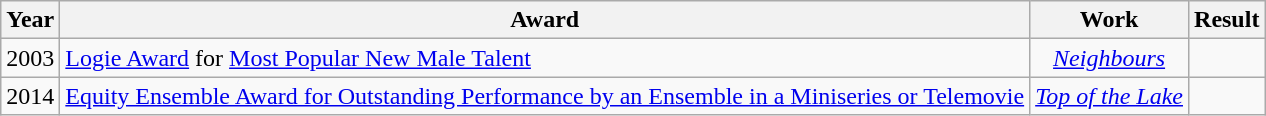<table class="wikitable">
<tr>
<th scope="col">Year</th>
<th scope="col">Award</th>
<th scope="col">Work</th>
<th scope="col">Result</th>
</tr>
<tr>
<td style="text-align:center">2003</td>
<td><a href='#'>Logie Award</a> for <a href='#'>Most Popular New Male Talent</a></td>
<td style="text-align:center"><em><a href='#'>Neighbours</a></em></td>
<td></td>
</tr>
<tr>
<td style="text-align:center">2014</td>
<td><a href='#'>Equity Ensemble Award for Outstanding Performance by an Ensemble in a Miniseries or Telemovie</a></td>
<td style="text-align:center"><em><a href='#'>Top of the Lake</a></em></td>
<td></td>
</tr>
</table>
